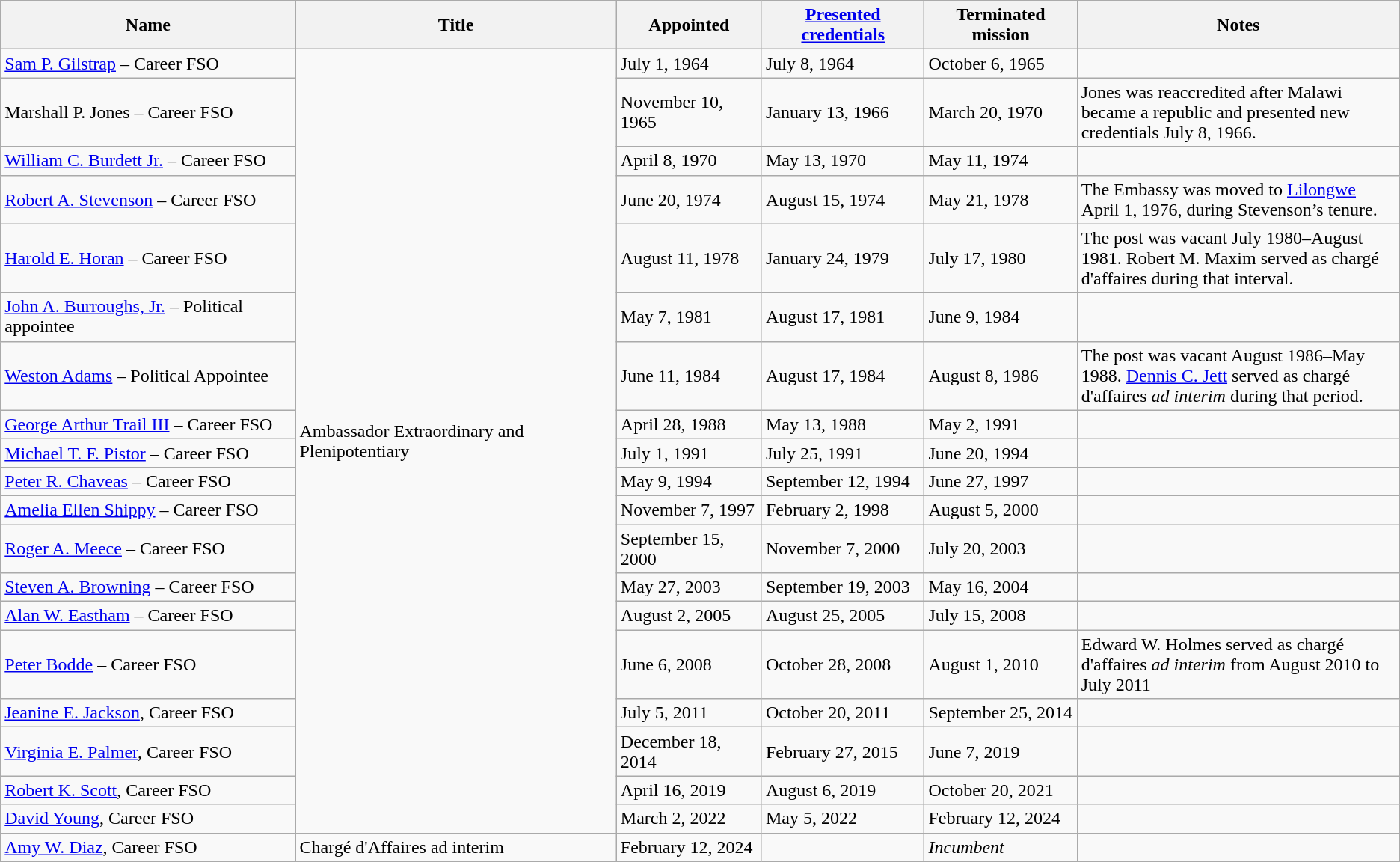<table class="wikitable">
<tr>
<th>Name</th>
<th>Title</th>
<th>Appointed</th>
<th><a href='#'>Presented credentials</a></th>
<th>Terminated mission</th>
<th style="width: 280px;">Notes</th>
</tr>
<tr>
<td><a href='#'>Sam P. Gilstrap</a> – Career FSO</td>
<td rowspan=19>Ambassador Extraordinary and Plenipotentiary</td>
<td>July 1, 1964</td>
<td>July 8, 1964</td>
<td>October 6, 1965</td>
<td></td>
</tr>
<tr>
<td>Marshall P. Jones – Career FSO</td>
<td>November 10, 1965</td>
<td>January 13, 1966</td>
<td>March 20, 1970</td>
<td>Jones was reaccredited after Malawi became a republic and presented new credentials July 8, 1966.</td>
</tr>
<tr>
<td><a href='#'>William C. Burdett Jr.</a> – Career FSO</td>
<td>April 8, 1970</td>
<td>May 13, 1970</td>
<td>May 11, 1974</td>
<td></td>
</tr>
<tr>
<td><a href='#'>Robert A. Stevenson</a> – Career FSO</td>
<td>June 20, 1974</td>
<td>August 15, 1974</td>
<td>May 21, 1978</td>
<td>The Embassy was moved to <a href='#'>Lilongwe</a> April 1, 1976, during Stevenson’s tenure.</td>
</tr>
<tr>
<td><a href='#'>Harold E. Horan</a> – Career FSO</td>
<td>August 11, 1978</td>
<td>January 24, 1979</td>
<td>July 17, 1980</td>
<td>The post was vacant July 1980–August 1981. Robert M. Maxim served as chargé d'affaires during that interval.</td>
</tr>
<tr>
<td><a href='#'>John A. Burroughs, Jr.</a> – Political appointee</td>
<td>May 7, 1981</td>
<td>August 17, 1981</td>
<td>June 9, 1984</td>
<td></td>
</tr>
<tr>
<td><a href='#'>Weston Adams</a> – Political Appointee</td>
<td>June 11, 1984</td>
<td>August 17, 1984</td>
<td>August 8, 1986</td>
<td>The post was vacant August 1986–May 1988. <a href='#'>Dennis C. Jett</a> served as chargé d'affaires <em>ad interim</em> during that period.</td>
</tr>
<tr>
<td><a href='#'>George Arthur Trail III</a> – Career FSO</td>
<td>April 28, 1988</td>
<td>May 13, 1988</td>
<td>May 2, 1991</td>
<td></td>
</tr>
<tr>
<td><a href='#'>Michael T. F. Pistor</a> – Career FSO</td>
<td>July 1, 1991</td>
<td>July 25, 1991</td>
<td>June 20, 1994</td>
<td></td>
</tr>
<tr>
<td><a href='#'>Peter R. Chaveas</a> – Career FSO</td>
<td>May 9, 1994</td>
<td>September 12, 1994</td>
<td>June 27, 1997</td>
<td></td>
</tr>
<tr>
<td><a href='#'>Amelia Ellen Shippy</a> – Career FSO</td>
<td>November 7, 1997</td>
<td>February 2, 1998</td>
<td>August 5, 2000</td>
<td></td>
</tr>
<tr>
<td><a href='#'>Roger A. Meece</a> – Career FSO</td>
<td>September 15, 2000</td>
<td>November 7, 2000</td>
<td>July 20, 2003</td>
<td></td>
</tr>
<tr>
<td><a href='#'>Steven A. Browning</a> – Career FSO</td>
<td>May 27, 2003</td>
<td>September 19, 2003</td>
<td>May 16, 2004</td>
<td></td>
</tr>
<tr>
<td><a href='#'>Alan W. Eastham</a> – Career FSO</td>
<td>August 2, 2005</td>
<td>August 25, 2005</td>
<td>July 15, 2008</td>
<td></td>
</tr>
<tr>
<td><a href='#'>Peter Bodde</a> – Career FSO</td>
<td>June 6, 2008</td>
<td>October 28, 2008</td>
<td>August 1, 2010</td>
<td>Edward W. Holmes served as chargé d'affaires <em>ad interim</em> from August 2010 to July 2011</td>
</tr>
<tr>
<td><a href='#'>Jeanine E. Jackson</a>, Career FSO </td>
<td>July 5, 2011</td>
<td>October 20, 2011</td>
<td>September 25, 2014</td>
<td></td>
</tr>
<tr>
<td><a href='#'>Virginia E. Palmer</a>, Career FSO</td>
<td>December 18, 2014</td>
<td>February 27, 2015</td>
<td>June 7, 2019</td>
<td></td>
</tr>
<tr>
<td><a href='#'>Robert K. Scott</a>, Career FSO</td>
<td>April 16, 2019</td>
<td>August 6, 2019</td>
<td>October 20, 2021</td>
<td></td>
</tr>
<tr>
<td><a href='#'>David Young</a>, Career FSO</td>
<td>March 2, 2022</td>
<td>May 5, 2022</td>
<td>February 12, 2024</td>
<td></td>
</tr>
<tr>
<td><a href='#'>Amy W. Diaz</a>, Career FSO</td>
<td>Chargé d'Affaires ad interim</td>
<td>February 12, 2024</td>
<td></td>
<td><em>Incumbent</em></td>
<td></td>
</tr>
</table>
